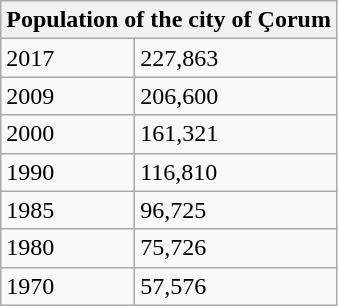<table class="wikitable">
<tr>
<th colspan=2>Population of the city of Çorum</th>
</tr>
<tr>
<td>2017</td>
<td>227,863</td>
</tr>
<tr>
<td>2009</td>
<td>206,600</td>
</tr>
<tr>
<td>2000</td>
<td>161,321</td>
</tr>
<tr>
<td>1990</td>
<td>116,810</td>
</tr>
<tr>
<td>1985</td>
<td>96,725</td>
</tr>
<tr>
<td>1980</td>
<td>75,726</td>
</tr>
<tr>
<td>1970</td>
<td>57,576</td>
</tr>
</table>
